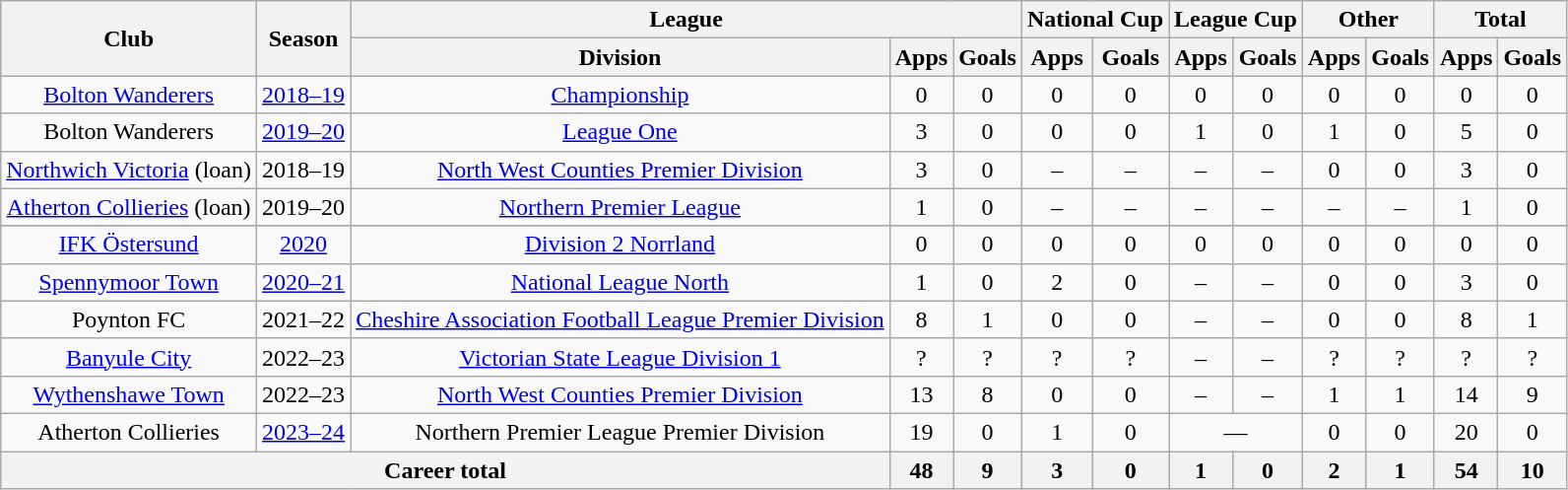<table class="wikitable" style="text-align: center">
<tr>
<th rowspan="2">Club</th>
<th rowspan="2">Season</th>
<th colspan="3">League</th>
<th colspan="2">National Cup</th>
<th colspan="2">League Cup</th>
<th colspan="2">Other</th>
<th colspan="2">Total</th>
</tr>
<tr>
<th>Division</th>
<th>Apps</th>
<th>Goals</th>
<th>Apps</th>
<th>Goals</th>
<th>Apps</th>
<th>Goals</th>
<th>Apps</th>
<th>Goals</th>
<th>Apps</th>
<th>Goals</th>
</tr>
<tr>
<td><a href='#'>Bolton Wanderers</a></td>
<td><a href='#'>2018–19</a></td>
<td><a href='#'>Championship</a></td>
<td>0</td>
<td>0</td>
<td>0</td>
<td>0</td>
<td>0</td>
<td>0</td>
<td>0</td>
<td>0</td>
<td>0</td>
<td>0</td>
</tr>
<tr>
<td>Bolton Wanderers</td>
<td><a href='#'>2019–20</a></td>
<td><a href='#'>League One</a></td>
<td>3</td>
<td>0</td>
<td>0</td>
<td>0</td>
<td>1</td>
<td>0</td>
<td>1</td>
<td>0</td>
<td>5</td>
<td>0</td>
</tr>
<tr>
<td><a href='#'>Northwich Victoria</a> (loan)</td>
<td>2018–19</td>
<td><a href='#'>North West Counties Premier Division</a></td>
<td>3</td>
<td>0</td>
<td>–</td>
<td>–</td>
<td>–</td>
<td>–</td>
<td>0</td>
<td>0</td>
<td>3</td>
<td>0</td>
</tr>
<tr>
<td><a href='#'>Atherton Collieries</a> (loan)</td>
<td>2019–20</td>
<td><a href='#'>Northern Premier League</a></td>
<td>1</td>
<td>0</td>
<td>–</td>
<td>–</td>
<td>–</td>
<td>–</td>
<td>–</td>
<td>–</td>
<td>1</td>
<td>0</td>
</tr>
<tr>
</tr>
<tr>
<td><a href='#'>IFK Östersund</a></td>
<td><a href='#'>2020</a></td>
<td><a href='#'>Division 2 Norrland</a></td>
<td>0</td>
<td>0</td>
<td>0</td>
<td>0</td>
<td>0</td>
<td>0</td>
<td>0</td>
<td>0</td>
<td>0</td>
<td>0</td>
</tr>
<tr>
<td><a href='#'>Spennymoor Town</a></td>
<td><a href='#'>2020–21</a></td>
<td><a href='#'>National League North</a></td>
<td>1</td>
<td>0</td>
<td>2</td>
<td>0</td>
<td>–</td>
<td>–</td>
<td>0</td>
<td>0</td>
<td>3</td>
<td>0</td>
</tr>
<tr>
<td>Poynton FC</td>
<td>2021–22</td>
<td><a href='#'>Cheshire Association Football League Premier Division</a></td>
<td>8</td>
<td>1</td>
<td>0</td>
<td>0</td>
<td>–</td>
<td>–</td>
<td>0</td>
<td>0</td>
<td>8</td>
<td>1</td>
</tr>
<tr>
<td><a href='#'>Banyule City</a></td>
<td>2022–23</td>
<td><a href='#'>Victorian State League Division 1</a></td>
<td>?</td>
<td>?</td>
<td>?</td>
<td>?</td>
<td>–</td>
<td>–</td>
<td>?</td>
<td>?</td>
<td>?</td>
<td>?</td>
</tr>
<tr>
<td><a href='#'>Wythenshawe Town</a></td>
<td>2022–23</td>
<td><a href='#'>North West Counties Premier Division</a></td>
<td>13</td>
<td>8</td>
<td>0</td>
<td>0</td>
<td>–</td>
<td>–</td>
<td>1</td>
<td>1</td>
<td>14</td>
<td>9</td>
</tr>
<tr>
<td>Atherton Collieries</td>
<td><a href='#'>2023–24</a></td>
<td>Northern Premier League Premier Division</td>
<td>19</td>
<td>0</td>
<td>1</td>
<td>0</td>
<td colspan="2">—</td>
<td>0</td>
<td>0</td>
<td>20</td>
<td>0</td>
</tr>
<tr>
<th colspan="3">Career total</th>
<th>48</th>
<th>9</th>
<th>3</th>
<th>0</th>
<th>1</th>
<th>0</th>
<th>2</th>
<th>1</th>
<th>54</th>
<th>10</th>
</tr>
</table>
